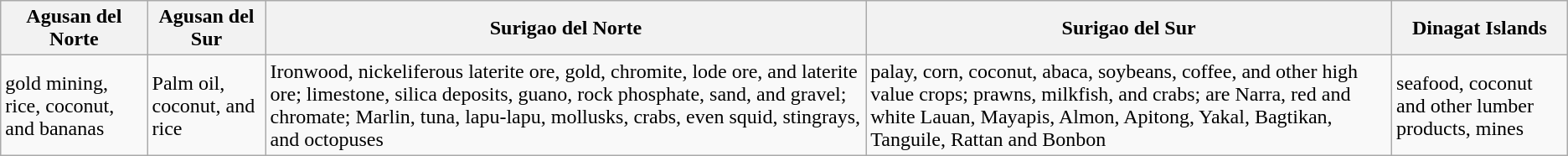<table class="wikitable">
<tr>
<th scope="col">Agusan del Norte</th>
<th scope="col">Agusan del Sur</th>
<th scope="col">Surigao del Norte</th>
<th scope="col">Surigao del Sur</th>
<th scope="col">Dinagat Islands</th>
</tr>
<tr>
<td>gold mining, rice, coconut, and bananas</td>
<td>Palm oil, coconut, and rice</td>
<td>Ironwood, nickeliferous laterite ore, gold, chromite, lode ore, and laterite ore; limestone, silica deposits, guano, rock phosphate, sand, and gravel; chromate; Marlin, tuna, lapu-lapu, mollusks, crabs, even squid, stingrays, and octopuses</td>
<td>palay, corn, coconut, abaca, soybeans, coffee, and other high value crops; prawns, milkfish, and crabs; are Narra, red and white Lauan, Mayapis, Almon, Apitong, Yakal, Bagtikan, Tanguile, Rattan and Bonbon</td>
<td>seafood, coconut and other lumber products, mines</td>
</tr>
</table>
